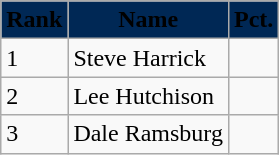<table class="wikitable">
<tr>
<th style="background:#002855;"><span>Rank</span></th>
<th style="background:#002855;"><span>Name</span></th>
<th style="background:#002855;"><span>Pct.</span></th>
</tr>
<tr>
<td>1</td>
<td>Steve Harrick</td>
<td></td>
</tr>
<tr>
<td>2</td>
<td>Lee Hutchison</td>
<td></td>
</tr>
<tr>
<td>3</td>
<td>Dale Ramsburg</td>
<td></td>
</tr>
</table>
